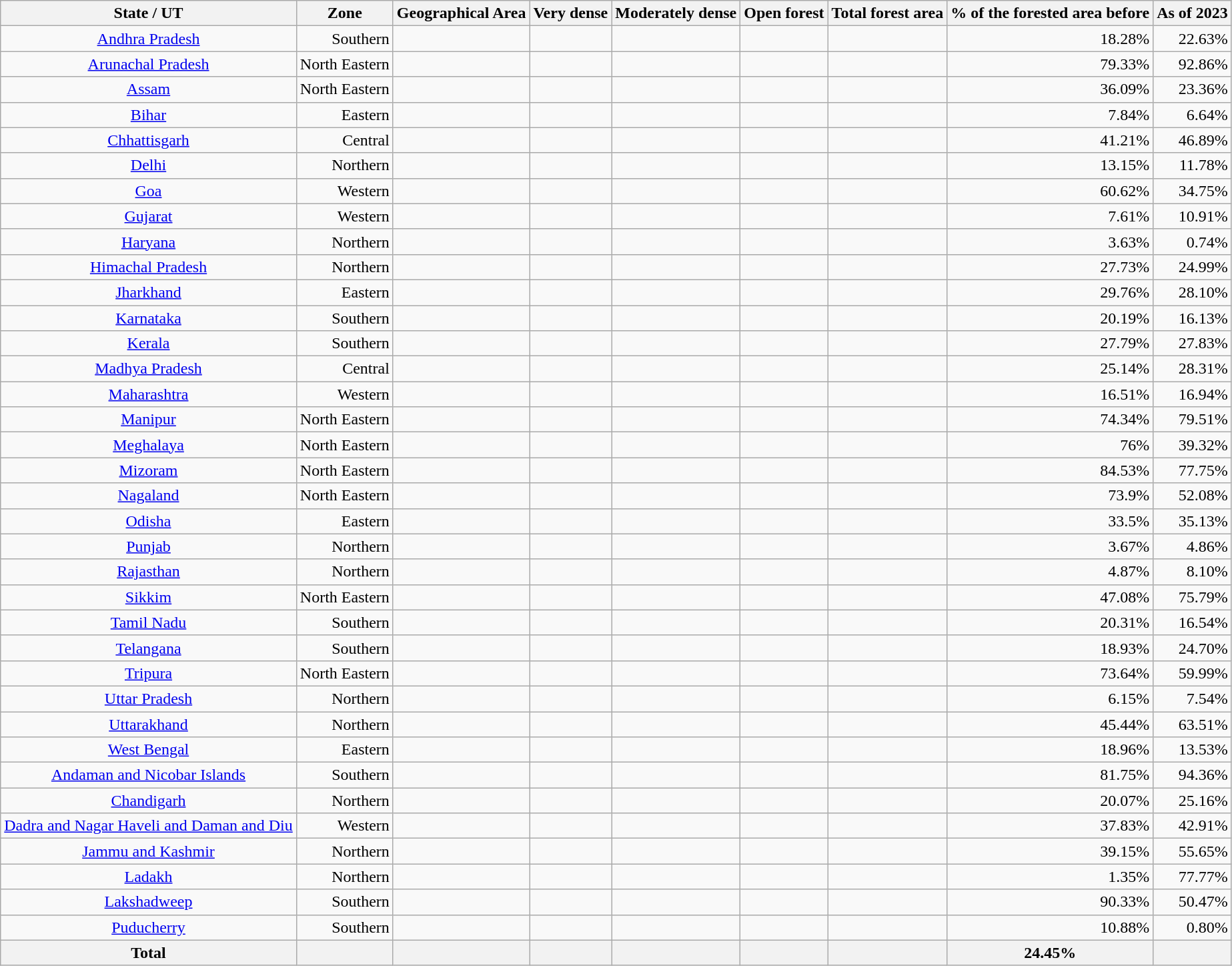<table class="wikitable sortable" style="text-align: right;">
<tr>
<th>State / UT</th>
<th>Zone</th>
<th>Geographical Area</th>
<th>Very dense</th>
<th>Moderately dense</th>
<th>Open forest</th>
<th>Total forest area</th>
<th>% of the forested area before</th>
<th>As of 2023</th>
</tr>
<tr>
<td style='text-align: center;'><a href='#'>Andhra Pradesh</a></td>
<td>Southern</td>
<td></td>
<td></td>
<td></td>
<td></td>
<td></td>
<td>18.28%</td>
<td>22.63%</td>
</tr>
<tr>
<td style='text-align: center;'><a href='#'>Arunachal Pradesh</a></td>
<td>North Eastern</td>
<td></td>
<td></td>
<td></td>
<td></td>
<td></td>
<td>79.33%</td>
<td>92.86%</td>
</tr>
<tr>
<td style='text-align: center;'><a href='#'>Assam</a></td>
<td>North Eastern</td>
<td></td>
<td></td>
<td></td>
<td></td>
<td></td>
<td>36.09%</td>
<td>23.36%</td>
</tr>
<tr>
<td style='text-align: center;'><a href='#'>Bihar</a></td>
<td>Eastern</td>
<td></td>
<td></td>
<td></td>
<td></td>
<td></td>
<td>7.84%</td>
<td>6.64%</td>
</tr>
<tr>
<td style='text-align: center;'><a href='#'>Chhattisgarh</a></td>
<td>Central</td>
<td></td>
<td></td>
<td></td>
<td></td>
<td></td>
<td>41.21%</td>
<td>46.89%</td>
</tr>
<tr>
<td style='text-align: center;'><a href='#'>Delhi</a></td>
<td>Northern</td>
<td></td>
<td></td>
<td></td>
<td></td>
<td></td>
<td>13.15%</td>
<td>11.78%</td>
</tr>
<tr>
<td style='text-align: center;'><a href='#'>Goa</a></td>
<td>Western</td>
<td></td>
<td></td>
<td></td>
<td></td>
<td></td>
<td>60.62%</td>
<td>34.75%</td>
</tr>
<tr>
<td style='text-align: center;'><a href='#'>Gujarat</a></td>
<td>Western</td>
<td></td>
<td></td>
<td></td>
<td></td>
<td></td>
<td>7.61%</td>
<td>10.91%</td>
</tr>
<tr>
<td style='text-align: center;'><a href='#'>Haryana</a></td>
<td>Northern</td>
<td></td>
<td></td>
<td></td>
<td></td>
<td></td>
<td>3.63%</td>
<td>0.74%</td>
</tr>
<tr>
<td style='text-align: center;'><a href='#'>Himachal Pradesh</a></td>
<td>Northern</td>
<td></td>
<td></td>
<td></td>
<td></td>
<td></td>
<td>27.73%</td>
<td>24.99%</td>
</tr>
<tr>
<td style='text-align: center;'><a href='#'>Jharkhand</a></td>
<td>Eastern</td>
<td></td>
<td></td>
<td></td>
<td></td>
<td></td>
<td>29.76%</td>
<td>28.10%</td>
</tr>
<tr>
<td style='text-align: center;'><a href='#'>Karnataka</a></td>
<td>Southern</td>
<td></td>
<td></td>
<td></td>
<td></td>
<td></td>
<td>20.19%</td>
<td>16.13%</td>
</tr>
<tr>
<td style='text-align: center;'><a href='#'>Kerala</a></td>
<td>Southern</td>
<td></td>
<td></td>
<td></td>
<td></td>
<td></td>
<td>27.79%</td>
<td>27.83%</td>
</tr>
<tr>
<td style='text-align: center;'><a href='#'>Madhya Pradesh</a></td>
<td>Central</td>
<td></td>
<td></td>
<td></td>
<td></td>
<td></td>
<td>25.14%</td>
<td>28.31%</td>
</tr>
<tr>
<td style='text-align: center;'><a href='#'>Maharashtra</a></td>
<td>Western</td>
<td></td>
<td></td>
<td></td>
<td></td>
<td></td>
<td>16.51%</td>
<td>16.94%</td>
</tr>
<tr>
<td style='text-align: center;'><a href='#'>Manipur</a></td>
<td>North Eastern</td>
<td></td>
<td></td>
<td></td>
<td></td>
<td></td>
<td>74.34%</td>
<td>79.51%</td>
</tr>
<tr>
<td style='text-align: center;'><a href='#'>Meghalaya</a></td>
<td>North Eastern</td>
<td></td>
<td></td>
<td></td>
<td></td>
<td></td>
<td>76%</td>
<td>39.32%</td>
</tr>
<tr>
<td style='text-align: center;'><a href='#'>Mizoram</a></td>
<td>North Eastern</td>
<td></td>
<td></td>
<td></td>
<td></td>
<td></td>
<td>84.53%</td>
<td>77.75%</td>
</tr>
<tr>
<td style='text-align: center;'><a href='#'>Nagaland</a></td>
<td>North Eastern</td>
<td></td>
<td></td>
<td></td>
<td></td>
<td></td>
<td>73.9%</td>
<td>52.08%</td>
</tr>
<tr>
<td style='text-align: center;'><a href='#'>Odisha</a></td>
<td>Eastern</td>
<td></td>
<td></td>
<td></td>
<td></td>
<td></td>
<td>33.5%</td>
<td>35.13%</td>
</tr>
<tr>
<td style='text-align: center;'><a href='#'>Punjab</a></td>
<td>Northern</td>
<td></td>
<td></td>
<td></td>
<td></td>
<td></td>
<td>3.67%</td>
<td>4.86%</td>
</tr>
<tr>
<td style='text-align: center;'><a href='#'>Rajasthan</a></td>
<td>Northern</td>
<td></td>
<td></td>
<td></td>
<td></td>
<td></td>
<td>4.87%</td>
<td>8.10%</td>
</tr>
<tr>
<td style='text-align: center;'><a href='#'>Sikkim</a></td>
<td>North Eastern</td>
<td></td>
<td></td>
<td></td>
<td></td>
<td></td>
<td>47.08%</td>
<td>75.79%</td>
</tr>
<tr>
<td style='text-align: center;'><a href='#'>Tamil Nadu</a></td>
<td>Southern</td>
<td></td>
<td></td>
<td></td>
<td></td>
<td></td>
<td>20.31%</td>
<td>16.54%</td>
</tr>
<tr>
<td style='text-align: center;'><a href='#'>Telangana</a></td>
<td>Southern</td>
<td></td>
<td></td>
<td></td>
<td></td>
<td></td>
<td>18.93%</td>
<td>24.70%</td>
</tr>
<tr>
<td style='text-align: center;'><a href='#'>Tripura</a></td>
<td>North Eastern</td>
<td></td>
<td></td>
<td></td>
<td></td>
<td></td>
<td>73.64%</td>
<td>59.99%</td>
</tr>
<tr>
<td style='text-align: center;'><a href='#'>Uttar Pradesh</a></td>
<td>Northern</td>
<td></td>
<td></td>
<td></td>
<td></td>
<td></td>
<td>6.15%</td>
<td>7.54%</td>
</tr>
<tr>
<td style='text-align: center;'><a href='#'>Uttarakhand</a></td>
<td>Northern</td>
<td></td>
<td></td>
<td></td>
<td></td>
<td></td>
<td>45.44%</td>
<td>63.51%</td>
</tr>
<tr>
<td style='text-align: center;'><a href='#'>West Bengal</a></td>
<td>Eastern</td>
<td></td>
<td></td>
<td></td>
<td></td>
<td></td>
<td>18.96%</td>
<td>13.53%</td>
</tr>
<tr>
<td style='text-align: center;'><a href='#'>Andaman and Nicobar Islands</a></td>
<td>Southern</td>
<td></td>
<td></td>
<td></td>
<td></td>
<td></td>
<td>81.75%</td>
<td>94.36%</td>
</tr>
<tr>
<td style='text-align: center;'><a href='#'>Chandigarh</a></td>
<td>Northern</td>
<td></td>
<td></td>
<td></td>
<td></td>
<td></td>
<td>20.07%</td>
<td>25.16%</td>
</tr>
<tr>
<td style='text-align: center;'><a href='#'>Dadra and Nagar Haveli and Daman and Diu</a></td>
<td>Western</td>
<td></td>
<td></td>
<td></td>
<td></td>
<td></td>
<td>37.83%</td>
<td>42.91%</td>
</tr>
<tr>
<td style='text-align: center;'><a href='#'> Jammu and Kashmir</a></td>
<td>Northern</td>
<td></td>
<td></td>
<td></td>
<td></td>
<td></td>
<td>39.15%</td>
<td>55.65%</td>
</tr>
<tr>
<td style='text-align: center;'><a href='#'>Ladakh</a></td>
<td>Northern</td>
<td></td>
<td></td>
<td></td>
<td></td>
<td></td>
<td>1.35%</td>
<td>77.77%</td>
</tr>
<tr>
<td style='text-align: center;'><a href='#'>Lakshadweep</a></td>
<td>Southern</td>
<td></td>
<td></td>
<td></td>
<td></td>
<td></td>
<td>90.33%</td>
<td>50.47%</td>
</tr>
<tr>
<td style='text-align: center;'><a href='#'>Puducherry</a></td>
<td>Southern</td>
<td></td>
<td></td>
<td></td>
<td></td>
<td></td>
<td>10.88%</td>
<td>0.80%</td>
</tr>
<tr>
<th>Total</th>
<th></th>
<th></th>
<th></th>
<th></th>
<th></th>
<th></th>
<th>24.45%</th>
<th></th>
</tr>
</table>
